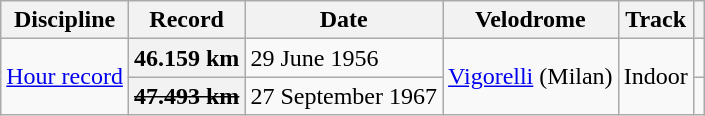<table class="wikitable">
<tr>
<th>Discipline</th>
<th>Record</th>
<th>Date</th>
<th>Velodrome</th>
<th>Track</th>
<th></th>
</tr>
<tr>
<td rowspan="2"><a href='#'>Hour record</a></td>
<th scope="row" style="text-align:left;">46.159 km</th>
<td>29 June 1956</td>
<td rowspan="2"><a href='#'>Vigorelli</a> (Milan)</td>
<td rowspan="2">Indoor</td>
<td style="text-align:center;"></td>
</tr>
<tr>
<th scope="row" style="text-align:left;"><s>47.493 km</s></th>
<td>27 September 1967</td>
<td style="text-align:center;"></td>
</tr>
</table>
